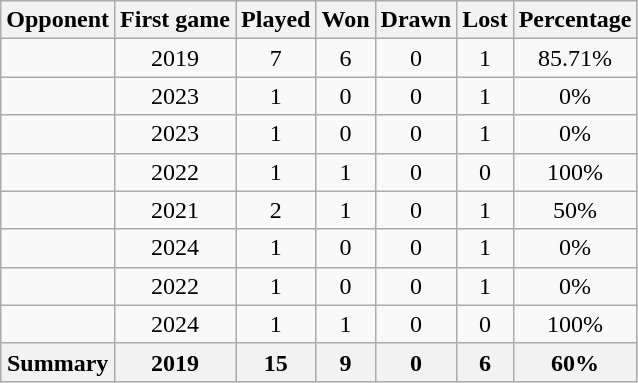<table class="wikitable" style="text-align: center;">
<tr>
<th>Opponent</th>
<th>First game</th>
<th>Played</th>
<th>Won</th>
<th>Drawn</th>
<th>Lost</th>
<th>Percentage</th>
</tr>
<tr>
<td style="text-align: left;"></td>
<td>2019</td>
<td>7</td>
<td>6</td>
<td>0</td>
<td>1</td>
<td>85.71%</td>
</tr>
<tr>
<td style="text-align: left;"></td>
<td>2023</td>
<td>1</td>
<td>0</td>
<td>0</td>
<td>1</td>
<td>0%</td>
</tr>
<tr>
<td style="text-align: left;"></td>
<td>2023</td>
<td>1</td>
<td>0</td>
<td>0</td>
<td>1</td>
<td>0%</td>
</tr>
<tr>
<td style="text-align: left;"></td>
<td>2022</td>
<td>1</td>
<td>1</td>
<td>0</td>
<td>0</td>
<td>100%</td>
</tr>
<tr>
<td style="text-align: left;"></td>
<td>2021</td>
<td>2</td>
<td>1</td>
<td>0</td>
<td>1</td>
<td>50%</td>
</tr>
<tr>
<td style="text-align: left;"></td>
<td>2024</td>
<td>1</td>
<td>0</td>
<td>0</td>
<td>1</td>
<td>0%</td>
</tr>
<tr>
<td style="text-align: left;"></td>
<td>2022</td>
<td>1</td>
<td>0</td>
<td>0</td>
<td>1</td>
<td>0%</td>
</tr>
<tr>
<td style="text-align: left;"></td>
<td>2024</td>
<td>1</td>
<td>1</td>
<td>0</td>
<td>0</td>
<td>100%</td>
</tr>
<tr>
<th>Summary</th>
<th>2019</th>
<th>15</th>
<th>9</th>
<th>0</th>
<th>6</th>
<th>60%</th>
</tr>
</table>
